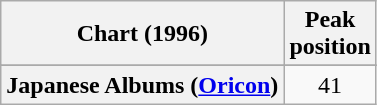<table class="wikitable sortable plainrowheaders">
<tr>
<th scope="col">Chart (1996)</th>
<th scope="col">Peak<br>position</th>
</tr>
<tr>
</tr>
<tr>
<th scope="row">Japanese Albums (<a href='#'>Oricon</a>)</th>
<td align="center">41</td>
</tr>
</table>
